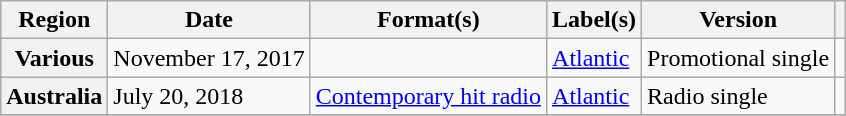<table class="wikitable plainrowheaders">
<tr>
<th scope="col">Region</th>
<th scope="col">Date</th>
<th scope="col">Format(s)</th>
<th scope="col">Label(s)</th>
<th scope="col">Version</th>
<th scope="col"></th>
</tr>
<tr>
<th scope="row">Various</th>
<td>November 17, 2017</td>
<td></td>
<td><a href='#'>Atlantic</a></td>
<td>Promotional single</td>
<td></td>
</tr>
<tr>
<th scope="row">Australia</th>
<td>July 20, 2018</td>
<td><a href='#'>Contemporary hit radio</a></td>
<td><a href='#'>Atlantic</a></td>
<td>Radio single</td>
<td></td>
</tr>
<tr>
</tr>
</table>
